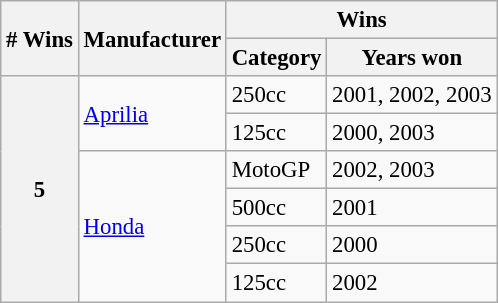<table class="wikitable" style="font-size: 95%;">
<tr>
<th rowspan=2># Wins</th>
<th rowspan=2>Manufacturer</th>
<th colspan=2>Wins</th>
</tr>
<tr>
<th>Category</th>
<th>Years won</th>
</tr>
<tr>
<th rowspan=6>5</th>
<td rowspan=2> <a href='#'>Aprilia</a></td>
<td>250cc</td>
<td>2001, 2002, 2003</td>
</tr>
<tr>
<td>125cc</td>
<td>2000, 2003</td>
</tr>
<tr>
<td rowspan=4> <a href='#'>Honda</a></td>
<td>MotoGP</td>
<td>2002, 2003</td>
</tr>
<tr>
<td>500cc</td>
<td>2001</td>
</tr>
<tr>
<td>250cc</td>
<td>2000</td>
</tr>
<tr>
<td>125cc</td>
<td>2002</td>
</tr>
</table>
